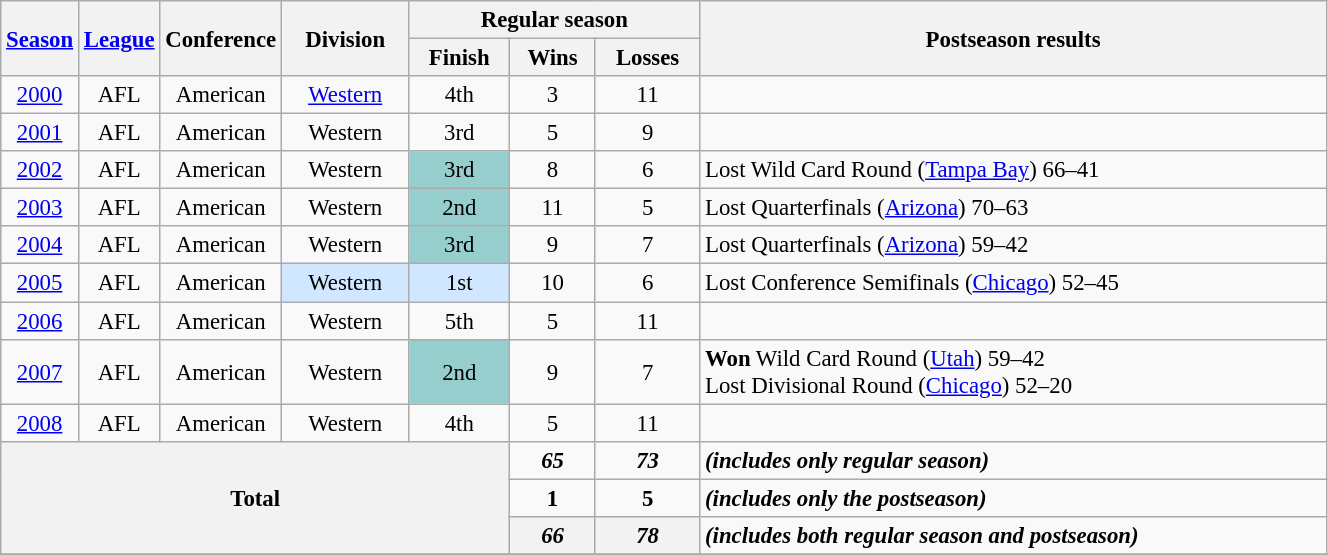<table class="wikitable" style="font-size: 95%; width:70%;">
<tr>
<th rowspan="2" style="width:5%;"><a href='#'>Season</a></th>
<th rowspan="2" style="width:5%;"><a href='#'>League</a></th>
<th rowspan="2" style="width:5%;">Conference</th>
<th rowspan="2">Division</th>
<th colspan="3">Regular season</th>
<th rowspan="2">Postseason results</th>
</tr>
<tr>
<th>Finish</th>
<th>Wins</th>
<th>Losses</th>
</tr>
<tr>
<td align="center"><a href='#'>2000</a></td>
<td align="center">AFL</td>
<td align="center">American</td>
<td align="center"><a href='#'>Western</a></td>
<td align="center">4th</td>
<td align="center">3</td>
<td align="center">11</td>
<td></td>
</tr>
<tr>
<td align="center"><a href='#'>2001</a></td>
<td align="center">AFL</td>
<td align="center">American</td>
<td align="center">Western</td>
<td align="center">3rd</td>
<td align="center">5</td>
<td align="center">9</td>
<td></td>
</tr>
<tr>
<td align="center"><a href='#'>2002</a></td>
<td align="center">AFL</td>
<td align="center">American</td>
<td align="center">Western</td>
<td align="center" bgcolor="#96CDCD">3rd</td>
<td align="center">8</td>
<td align="center">6</td>
<td>Lost Wild Card Round (<a href='#'>Tampa Bay</a>) 66–41</td>
</tr>
<tr>
<td align="center"><a href='#'>2003</a></td>
<td align="center">AFL</td>
<td align="center">American</td>
<td align="center">Western</td>
<td align="center" bgcolor="#96CDCD">2nd</td>
<td align="center">11</td>
<td align="center">5</td>
<td>Lost Quarterfinals (<a href='#'>Arizona</a>) 70–63</td>
</tr>
<tr>
<td align="center"><a href='#'>2004</a></td>
<td align="center">AFL</td>
<td align="center">American</td>
<td align="center">Western</td>
<td align="center" bgcolor="#96CDCD">3rd</td>
<td align="center">9</td>
<td align="center">7</td>
<td>Lost Quarterfinals (<a href='#'>Arizona</a>) 59–42</td>
</tr>
<tr>
<td align="center"><a href='#'>2005</a></td>
<td align="center">AFL</td>
<td align="center">American</td>
<td align="center" bgcolor="#D0E7FF">Western</td>
<td align="center" bgcolor="#D0E7FF">1st</td>
<td align="center">10</td>
<td align="center">6</td>
<td>Lost Conference Semifinals (<a href='#'>Chicago</a>) 52–45</td>
</tr>
<tr>
<td align="center"><a href='#'>2006</a></td>
<td align="center">AFL</td>
<td align="center">American</td>
<td align="center">Western</td>
<td align="center">5th</td>
<td align="center">5</td>
<td align="center">11</td>
<td></td>
</tr>
<tr>
<td align="center"><a href='#'>2007</a></td>
<td align="center">AFL</td>
<td align="center">American</td>
<td align="center">Western</td>
<td align="center" bgcolor="#96CDCD">2nd</td>
<td align="center">9</td>
<td align="center">7</td>
<td><strong>Won</strong> Wild Card Round (<a href='#'>Utah</a>) 59–42 <br> Lost Divisional Round (<a href='#'>Chicago</a>) 52–20</td>
</tr>
<tr>
<td align="center"><a href='#'>2008</a></td>
<td align="center">AFL</td>
<td align="center">American</td>
<td align="center">Western</td>
<td align="center">4th</td>
<td align="center">5</td>
<td align="center">11</td>
<td></td>
</tr>
<tr>
<th align="center" rowSpan="3" colSpan="5">Total</th>
<td align="center"><strong><em>65</em></strong></td>
<td align="center"><strong><em>73</em></strong></td>
<td colSpan="2"><strong><em>(includes only regular season)</em></strong></td>
</tr>
<tr>
<td align="center"><strong>1</strong></td>
<td align="center"><strong>5</strong></td>
<td colSpan="2"><strong><em>(includes only the postseason)</em></strong></td>
</tr>
<tr>
<th align="center"><em>66</em></th>
<th align="center"><em>78</em></th>
<td colSpan="2"><strong><em>(includes both regular season and postseason)</em></strong></td>
</tr>
<tr>
</tr>
</table>
